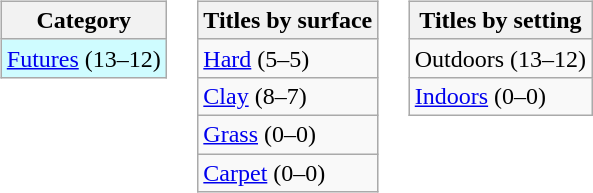<table>
<tr valign=top>
<td><br><table class="wikitable">
<tr>
<th>Category</th>
</tr>
<tr style="background:#cffcff">
<td><a href='#'>Futures</a> (13–12)</td>
</tr>
</table>
</td>
<td><br><table class=wikitable>
<tr>
<th>Titles by surface</th>
</tr>
<tr>
<td><a href='#'>Hard</a> (5–5)</td>
</tr>
<tr>
<td><a href='#'>Clay</a> (8–7)</td>
</tr>
<tr>
<td><a href='#'>Grass</a> (0–0)</td>
</tr>
<tr>
<td><a href='#'>Carpet</a> (0–0)</td>
</tr>
</table>
</td>
<td><br><table class=wikitable>
<tr>
<th>Titles by setting</th>
</tr>
<tr>
<td>Outdoors (13–12)</td>
</tr>
<tr>
<td><a href='#'>Indoors</a> (0–0)</td>
</tr>
</table>
</td>
</tr>
</table>
